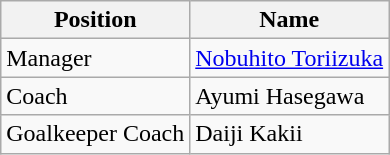<table class="wikitable">
<tr>
<th>Position</th>
<th>Name</th>
</tr>
<tr>
<td>Manager</td>
<td> <a href='#'>Nobuhito Toriizuka</a></td>
</tr>
<tr>
<td>Coach</td>
<td> Ayumi Hasegawa</td>
</tr>
<tr>
<td>Goalkeeper Coach</td>
<td> Daiji Kakii</td>
</tr>
</table>
